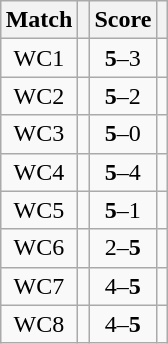<table class="wikitable" style="font-size: 100%; margin: 1em auto 1em auto;">
<tr>
<th>Match</th>
<th></th>
<th>Score</th>
<th></th>
</tr>
<tr>
<td align="center">WC1</td>
<td><strong></strong></td>
<td align="center"><strong>5</strong>–3</td>
<td></td>
</tr>
<tr>
<td align="center">WC2</td>
<td><strong></strong></td>
<td align="center"><strong>5</strong>–2</td>
<td></td>
</tr>
<tr>
<td align="center">WC3</td>
<td><strong></strong></td>
<td align="center"><strong>5</strong>–0</td>
<td></td>
</tr>
<tr>
<td align="center">WC4</td>
<td><strong></strong></td>
<td align="center"><strong>5</strong>–4</td>
<td></td>
</tr>
<tr>
<td align="center">WC5</td>
<td><strong></strong></td>
<td align="center"><strong>5</strong>–1</td>
<td></td>
</tr>
<tr>
<td align="center">WC6</td>
<td></td>
<td align="center">2–<strong>5</strong></td>
<td><strong></strong></td>
</tr>
<tr>
<td align="center">WC7</td>
<td></td>
<td align="center">4–<strong>5</strong></td>
<td><strong></strong></td>
</tr>
<tr>
<td align="center">WC8</td>
<td></td>
<td align="center">4–<strong>5</strong></td>
<td><strong></strong></td>
</tr>
</table>
